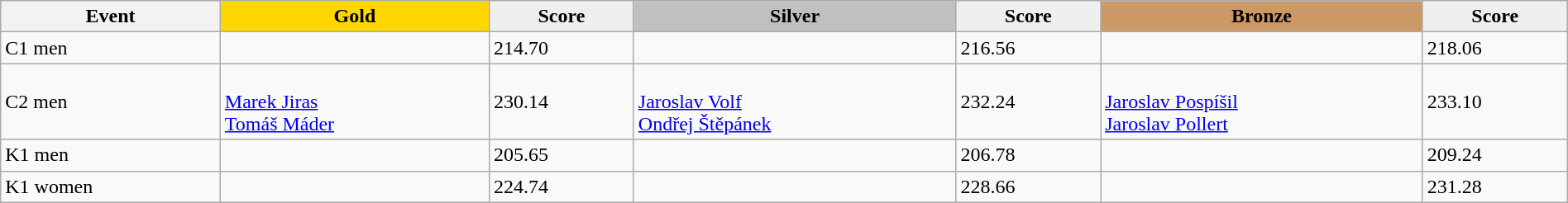<table class="wikitable" width=100%>
<tr>
<th>Event</th>
<td align=center bgcolor="gold"><strong>Gold</strong></td>
<td align=center bgcolor="EFEFEF"><strong>Score</strong></td>
<td align=center bgcolor="silver"><strong>Silver</strong></td>
<td align=center bgcolor="EFEFEF"><strong>Score</strong></td>
<td align=center bgcolor="CC9966"><strong>Bronze</strong></td>
<td align=center bgcolor="EFEFEF"><strong>Score</strong></td>
</tr>
<tr>
<td>C1 men</td>
<td></td>
<td>214.70</td>
<td></td>
<td>216.56</td>
<td></td>
<td>218.06</td>
</tr>
<tr>
<td>C2 men</td>
<td><br><a href='#'>Marek Jiras</a><br><a href='#'>Tomáš Máder</a></td>
<td>230.14</td>
<td><br><a href='#'>Jaroslav Volf</a><br><a href='#'>Ondřej Štěpánek</a></td>
<td>232.24</td>
<td><br><a href='#'>Jaroslav Pospíšil</a><br><a href='#'>Jaroslav Pollert</a></td>
<td>233.10</td>
</tr>
<tr>
<td>K1 men</td>
<td></td>
<td>205.65</td>
<td></td>
<td>206.78</td>
<td></td>
<td>209.24</td>
</tr>
<tr>
<td>K1 women</td>
<td></td>
<td>224.74</td>
<td></td>
<td>228.66</td>
<td></td>
<td>231.28</td>
</tr>
</table>
